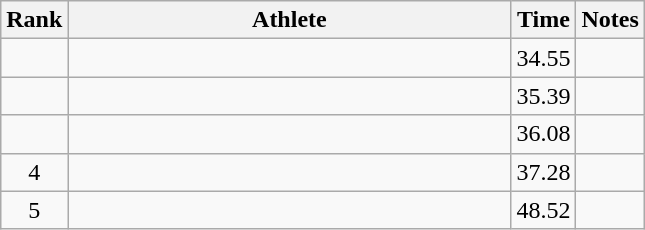<table class="wikitable" style="text-align:center">
<tr>
<th>Rank</th>
<th Style="width:18em">Athlete</th>
<th>Time</th>
<th>Notes</th>
</tr>
<tr>
<td></td>
<td style="text-align:left"></td>
<td>34.55</td>
<td></td>
</tr>
<tr>
<td></td>
<td style="text-align:left"></td>
<td>35.39</td>
<td></td>
</tr>
<tr>
<td></td>
<td style="text-align:left"></td>
<td>36.08</td>
<td></td>
</tr>
<tr>
<td>4</td>
<td style="text-align:left"></td>
<td>37.28</td>
<td></td>
</tr>
<tr>
<td>5</td>
<td style="text-align:left"></td>
<td>48.52</td>
<td></td>
</tr>
</table>
